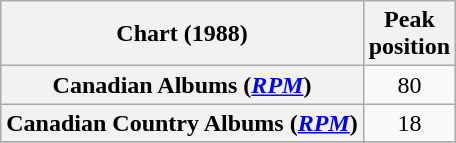<table class="wikitable sortable plainrowheaders" style="text-align:center">
<tr>
<th scope="col">Chart (1988)</th>
<th scope="col">Peak<br>position</th>
</tr>
<tr>
<th scope="row">Canadian Albums (<em><a href='#'>RPM</a></em>)</th>
<td>80</td>
</tr>
<tr>
<th scope="row">Canadian Country Albums (<em><a href='#'>RPM</a></em>)</th>
<td>18</td>
</tr>
<tr>
</tr>
</table>
